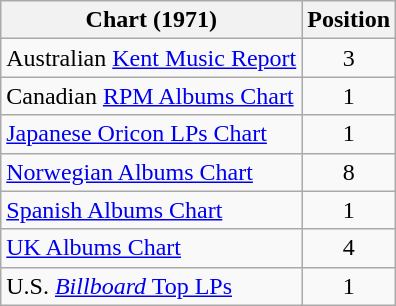<table class="wikitable sortable" style="text-align:center;">
<tr>
<th>Chart (1971)</th>
<th>Position</th>
</tr>
<tr>
<td align="left">Australian <a href='#'>Kent Music Report</a></td>
<td>3</td>
</tr>
<tr>
<td align="left">Canadian <a href='#'>RPM Albums Chart</a></td>
<td>1</td>
</tr>
<tr>
<td align="left"><a href='#'>Japanese Oricon LPs Chart</a></td>
<td>1</td>
</tr>
<tr>
<td align="left"><a href='#'>Norwegian Albums Chart</a></td>
<td>8</td>
</tr>
<tr>
<td align="left"><a href='#'>Spanish Albums Chart</a></td>
<td>1</td>
</tr>
<tr>
<td align="left"><a href='#'>UK Albums Chart</a></td>
<td>4</td>
</tr>
<tr>
<td align="left">U.S. <a href='#'><em>Billboard</em> Top LPs</a></td>
<td>1</td>
</tr>
</table>
